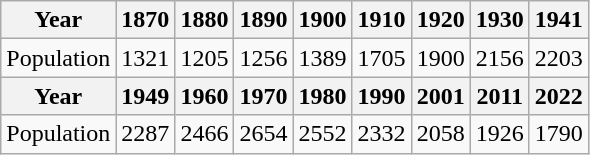<table class="wikitable">
<tr>
<th>Year</th>
<th>1870</th>
<th>1880</th>
<th>1890</th>
<th>1900</th>
<th>1910</th>
<th>1920</th>
<th>1930</th>
<th>1941</th>
</tr>
<tr>
<td>Population</td>
<td>1321</td>
<td>1205</td>
<td>1256</td>
<td>1389</td>
<td>1705</td>
<td>1900</td>
<td>2156</td>
<td>2203</td>
</tr>
<tr>
<th>Year</th>
<th>1949</th>
<th>1960</th>
<th>1970</th>
<th>1980</th>
<th>1990</th>
<th>2001</th>
<th>2011</th>
<th>2022</th>
</tr>
<tr>
<td>Population</td>
<td>2287</td>
<td>2466</td>
<td>2654</td>
<td>2552</td>
<td>2332</td>
<td>2058</td>
<td>1926</td>
<td>1790</td>
</tr>
</table>
